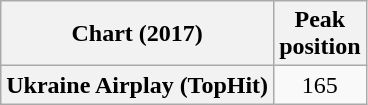<table class="wikitable plainrowheaders" style="text-align:center">
<tr>
<th scope="col">Chart (2017)</th>
<th scope="col">Peak<br>position</th>
</tr>
<tr>
<th scope="row">Ukraine Airplay (TopHit)</th>
<td>165</td>
</tr>
</table>
